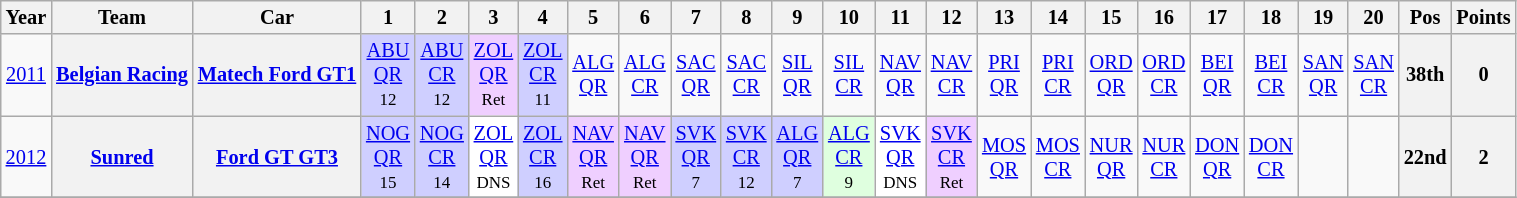<table class="wikitable" border="1" style="text-align:center; font-size:85%;">
<tr>
<th>Year</th>
<th>Team</th>
<th>Car</th>
<th>1</th>
<th>2</th>
<th>3</th>
<th>4</th>
<th>5</th>
<th>6</th>
<th>7</th>
<th>8</th>
<th>9</th>
<th>10</th>
<th>11</th>
<th>12</th>
<th>13</th>
<th>14</th>
<th>15</th>
<th>16</th>
<th>17</th>
<th>18</th>
<th>19</th>
<th>20</th>
<th>Pos</th>
<th>Points</th>
</tr>
<tr>
<td><a href='#'>2011</a></td>
<th nowrap><a href='#'>Belgian Racing</a></th>
<th nowrap><a href='#'>Matech Ford GT1</a></th>
<td style="background:#CFCFFF;"><a href='#'>ABU<br>QR</a><br><small>12<br></small></td>
<td style="background:#CFCFFF;"><a href='#'>ABU<br>CR</a><br><small>12<br></small></td>
<td style="background:#EFCFFF;"><a href='#'>ZOL<br>QR</a><br><small>Ret<br></small></td>
<td style="background:#CFCFFF;"><a href='#'>ZOL<br>CR</a><br><small>11<br></small></td>
<td><a href='#'>ALG<br>QR</a></td>
<td><a href='#'>ALG<br>CR</a></td>
<td><a href='#'>SAC<br>QR</a></td>
<td><a href='#'>SAC<br>CR</a></td>
<td><a href='#'>SIL<br>QR</a></td>
<td><a href='#'>SIL<br>CR</a></td>
<td><a href='#'>NAV<br>QR</a></td>
<td><a href='#'>NAV<br>CR</a></td>
<td><a href='#'>PRI<br>QR</a></td>
<td><a href='#'>PRI<br>CR</a></td>
<td><a href='#'>ORD<br>QR</a></td>
<td><a href='#'>ORD<br>CR</a></td>
<td><a href='#'>BEI<br>QR</a></td>
<td><a href='#'>BEI<br>CR</a></td>
<td><a href='#'>SAN<br>QR</a></td>
<td><a href='#'>SAN<br>CR</a></td>
<th>38th</th>
<th>0</th>
</tr>
<tr>
<td><a href='#'>2012</a></td>
<th nowrap><a href='#'>Sunred</a></th>
<th nowrap><a href='#'>Ford GT GT3</a></th>
<td style="background:#CFCFFF;"><a href='#'>NOG<br>QR</a><br><small>15<br></small></td>
<td style="background:#CFCFFF;"><a href='#'>NOG<br>CR</a><br><small>14<br></small></td>
<td style="background:#FFFFFF;"><a href='#'>ZOL<br>QR</a><br><small>DNS<br></small></td>
<td style="background:#CFCFFF;"><a href='#'>ZOL<br>CR</a><br><small>16<br></small></td>
<td style="background:#EFCFFF;"><a href='#'>NAV<br>QR</a><br><small>Ret<br></small></td>
<td style="background:#EFCFFF;"><a href='#'>NAV<br>QR</a><br><small>Ret<br></small></td>
<td style="background:#CFCFFF;"><a href='#'>SVK<br>QR</a><br><small>7<br></small></td>
<td style="background:#CFCFFF;"><a href='#'>SVK<br>CR</a><br><small>12<br></small></td>
<td style="background:#CFCFFF;"><a href='#'>ALG<br>QR</a><br><small>7<br></small></td>
<td style="background:#DFFFDF;"><a href='#'>ALG<br>CR</a><br><small>9<br></small></td>
<td style="background:#FFFFFF;"><a href='#'>SVK<br>QR</a><br><small>DNS<br></small></td>
<td style="background:#EFCFFF;"><a href='#'>SVK<br>CR</a><br><small>Ret<br></small></td>
<td><a href='#'>MOS<br>QR</a></td>
<td><a href='#'>MOS<br>CR</a></td>
<td><a href='#'>NUR<br>QR</a></td>
<td><a href='#'>NUR<br>CR</a></td>
<td><a href='#'>DON<br>QR</a></td>
<td><a href='#'>DON<br>CR</a></td>
<td></td>
<td></td>
<th>22nd</th>
<th>2</th>
</tr>
<tr>
</tr>
</table>
